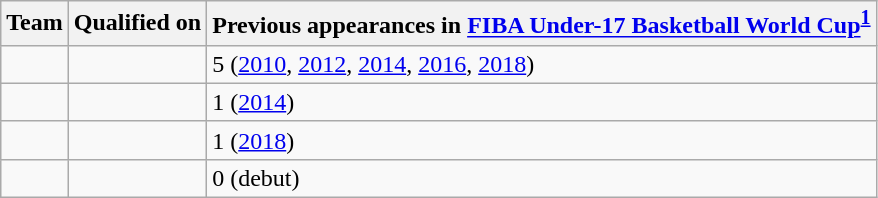<table class="wikitable sortable">
<tr>
<th>Team</th>
<th>Qualified on</th>
<th data-sort-type="number">Previous appearances in <a href='#'>FIBA Under-17 Basketball World Cup</a><sup><strong><a href='#'>1</a></strong></sup></th>
</tr>
<tr>
<td></td>
<td></td>
<td>5 (<a href='#'>2010</a>, <a href='#'>2012</a>, <a href='#'>2014</a>, <a href='#'>2016</a>, <a href='#'>2018</a>)</td>
</tr>
<tr>
<td></td>
<td></td>
<td>1 (<a href='#'>2014</a>)</td>
</tr>
<tr>
<td></td>
<td></td>
<td>1 (<a href='#'>2018</a>)</td>
</tr>
<tr>
<td></td>
<td></td>
<td>0 (debut)</td>
</tr>
</table>
